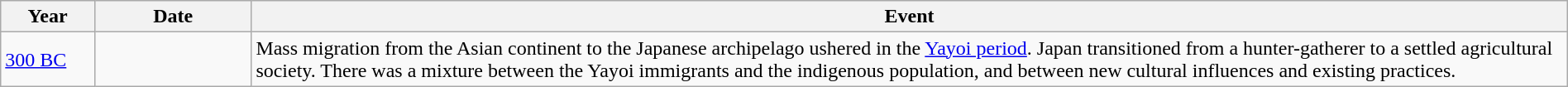<table class="wikitable" width="100%">
<tr>
<th style="width:6%">Year</th>
<th style="width:10%">Date</th>
<th>Event</th>
</tr>
<tr>
<td><a href='#'>300 BC</a></td>
<td></td>
<td>Mass migration from the Asian continent to the Japanese archipelago ushered in the <a href='#'>Yayoi period</a>. Japan transitioned from a hunter-gatherer to a settled agricultural society. There was a mixture between the Yayoi immigrants and the indigenous population, and between new cultural influences and existing practices.</td>
</tr>
</table>
